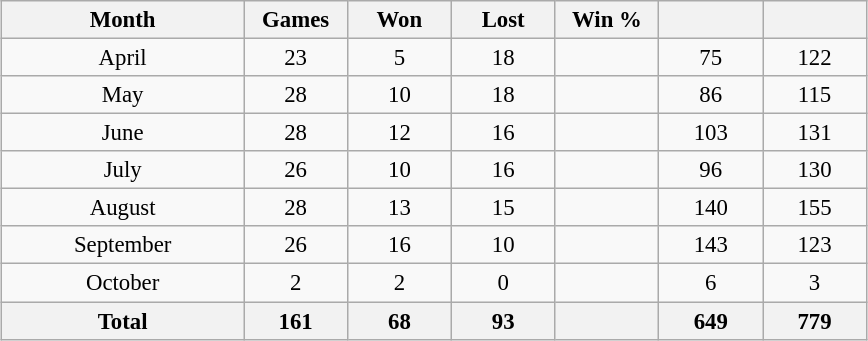<table class="wikitable" style="font-size:95%; text-align:center; width:38em; margin:1em auto;">
<tr>
<th style="width:28%;">Month</th>
<th style="width:12%;">Games</th>
<th style="width:12%;">Won</th>
<th style="width:12%;">Lost</th>
<th style="width:12%;">Win %</th>
<th style="width:12%;"></th>
<th style="width:12%;"></th>
</tr>
<tr>
<td>April</td>
<td>23</td>
<td>5</td>
<td>18</td>
<td></td>
<td>75</td>
<td>122</td>
</tr>
<tr>
<td>May</td>
<td>28</td>
<td>10</td>
<td>18</td>
<td></td>
<td>86</td>
<td>115</td>
</tr>
<tr>
<td>June</td>
<td>28</td>
<td>12</td>
<td>16</td>
<td></td>
<td>103</td>
<td>131</td>
</tr>
<tr>
<td>July</td>
<td>26</td>
<td>10</td>
<td>16</td>
<td></td>
<td>96</td>
<td>130</td>
</tr>
<tr>
<td>August</td>
<td>28</td>
<td>13</td>
<td>15</td>
<td></td>
<td>140</td>
<td>155</td>
</tr>
<tr>
<td>September</td>
<td>26</td>
<td>16</td>
<td>10</td>
<td></td>
<td>143</td>
<td>123</td>
</tr>
<tr>
<td>October</td>
<td>2</td>
<td>2</td>
<td>0</td>
<td></td>
<td>6</td>
<td>3</td>
</tr>
<tr>
<th>Total</th>
<th>161</th>
<th>68</th>
<th>93</th>
<th></th>
<th>649</th>
<th>779</th>
</tr>
</table>
